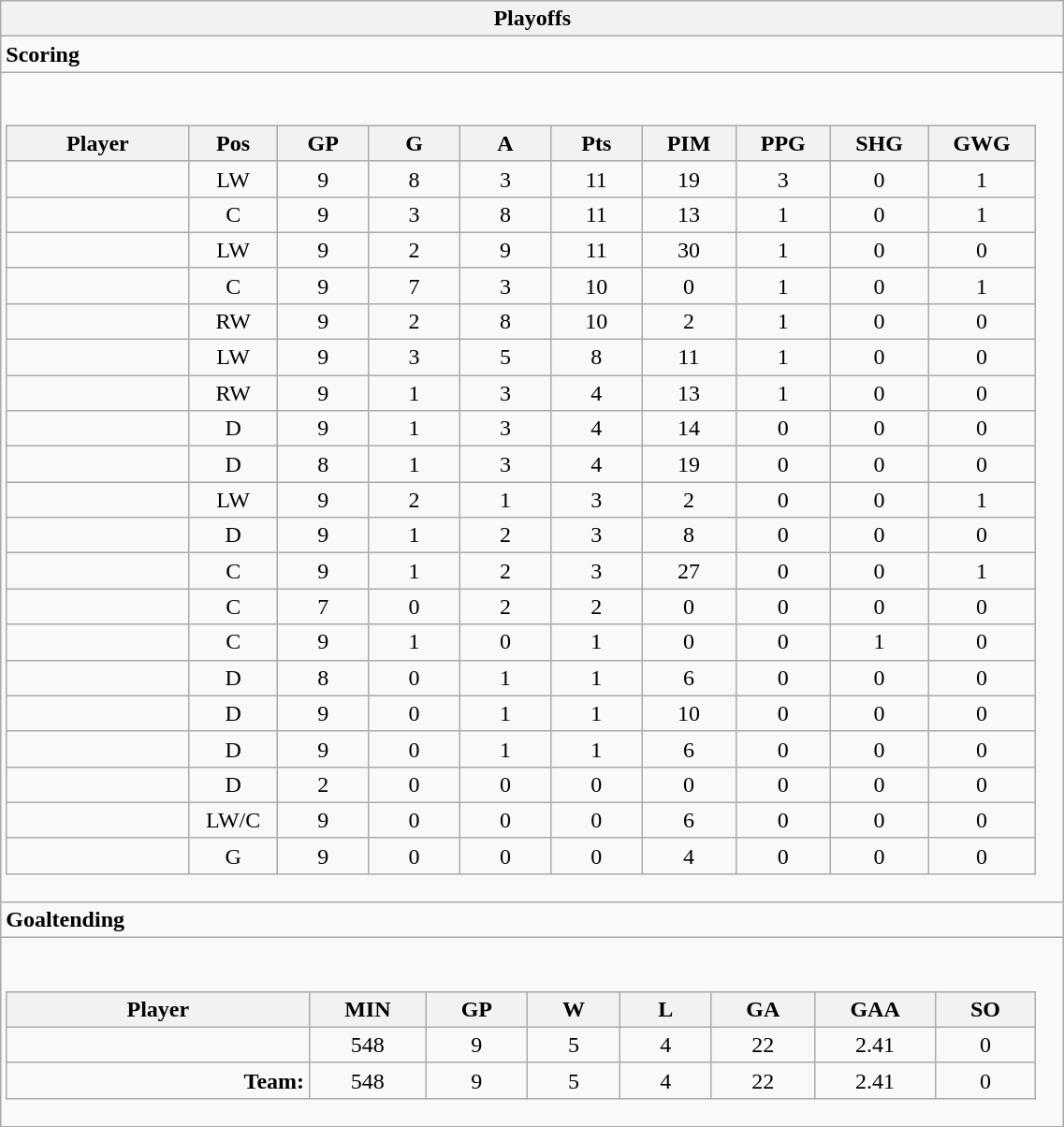<table class="wikitable collapsible " width="60%" border="1">
<tr>
<th>Playoffs</th>
</tr>
<tr>
<td class="tocccolors"><strong>Scoring</strong></td>
</tr>
<tr>
<td><br><table class="wikitable sortable">
<tr ALIGN="center">
<th bgcolor="#DDDDFF" width="10%">Player</th>
<th bgcolor="#DDDDFF" width="3%" title="Position">Pos</th>
<th bgcolor="#DDDDFF" width="5%" title="Games played">GP</th>
<th bgcolor="#DDDDFF" width="5%" title="Goals">G</th>
<th bgcolor="#DDDDFF" width="5%" title="Assists">A</th>
<th bgcolor="#DDDDFF" width="5%" title="Points">Pts</th>
<th bgcolor="#DDDDFF" width="5%" title="Penalties in Minutes">PIM</th>
<th bgcolor="#DDDDFF" width="5%" title="Power play goals">PPG</th>
<th bgcolor="#DDDDFF" width="5%" title="Short-handed goals">SHG</th>
<th bgcolor="#DDDDFF" width="5%" title="Game-winning goals">GWG</th>
</tr>
<tr align="center">
<td align="right"></td>
<td>LW</td>
<td>9</td>
<td>8</td>
<td>3</td>
<td>11</td>
<td>19</td>
<td>3</td>
<td>0</td>
<td>1</td>
</tr>
<tr align="center">
<td align="right"></td>
<td>C</td>
<td>9</td>
<td>3</td>
<td>8</td>
<td>11</td>
<td>13</td>
<td>1</td>
<td>0</td>
<td>1</td>
</tr>
<tr align="center">
<td align="right"></td>
<td>LW</td>
<td>9</td>
<td>2</td>
<td>9</td>
<td>11</td>
<td>30</td>
<td>1</td>
<td>0</td>
<td>0</td>
</tr>
<tr align="center">
<td align="right"></td>
<td>C</td>
<td>9</td>
<td>7</td>
<td>3</td>
<td>10</td>
<td>0</td>
<td>1</td>
<td>0</td>
<td>1</td>
</tr>
<tr align="center">
<td align="right"></td>
<td>RW</td>
<td>9</td>
<td>2</td>
<td>8</td>
<td>10</td>
<td>2</td>
<td>1</td>
<td>0</td>
<td>0</td>
</tr>
<tr align="center">
<td align="right"></td>
<td>LW</td>
<td>9</td>
<td>3</td>
<td>5</td>
<td>8</td>
<td>11</td>
<td>1</td>
<td>0</td>
<td>0</td>
</tr>
<tr align="center">
<td align="right"></td>
<td>RW</td>
<td>9</td>
<td>1</td>
<td>3</td>
<td>4</td>
<td>13</td>
<td>1</td>
<td>0</td>
<td>0</td>
</tr>
<tr align="center">
<td align="right"></td>
<td>D</td>
<td>9</td>
<td>1</td>
<td>3</td>
<td>4</td>
<td>14</td>
<td>0</td>
<td>0</td>
<td>0</td>
</tr>
<tr align="center">
<td align="right"></td>
<td>D</td>
<td>8</td>
<td>1</td>
<td>3</td>
<td>4</td>
<td>19</td>
<td>0</td>
<td>0</td>
<td>0</td>
</tr>
<tr align="center">
<td align="right"></td>
<td>LW</td>
<td>9</td>
<td>2</td>
<td>1</td>
<td>3</td>
<td>2</td>
<td>0</td>
<td>0</td>
<td>1</td>
</tr>
<tr align="center">
<td align="right"></td>
<td>D</td>
<td>9</td>
<td>1</td>
<td>2</td>
<td>3</td>
<td>8</td>
<td>0</td>
<td>0</td>
<td>0</td>
</tr>
<tr align="center">
<td align="right"></td>
<td>C</td>
<td>9</td>
<td>1</td>
<td>2</td>
<td>3</td>
<td>27</td>
<td>0</td>
<td>0</td>
<td>1</td>
</tr>
<tr align="center">
<td align="right"></td>
<td>C</td>
<td>7</td>
<td>0</td>
<td>2</td>
<td>2</td>
<td>0</td>
<td>0</td>
<td>0</td>
<td>0</td>
</tr>
<tr align="center">
<td align="right"></td>
<td>C</td>
<td>9</td>
<td>1</td>
<td>0</td>
<td>1</td>
<td>0</td>
<td>0</td>
<td>1</td>
<td>0</td>
</tr>
<tr align="center">
<td align="right"></td>
<td>D</td>
<td>8</td>
<td>0</td>
<td>1</td>
<td>1</td>
<td>6</td>
<td>0</td>
<td>0</td>
<td>0</td>
</tr>
<tr align="center">
<td align="right"></td>
<td>D</td>
<td>9</td>
<td>0</td>
<td>1</td>
<td>1</td>
<td>10</td>
<td>0</td>
<td>0</td>
<td>0</td>
</tr>
<tr align="center">
<td align="right"></td>
<td>D</td>
<td>9</td>
<td>0</td>
<td>1</td>
<td>1</td>
<td>6</td>
<td>0</td>
<td>0</td>
<td>0</td>
</tr>
<tr align="center">
<td align="right"></td>
<td>D</td>
<td>2</td>
<td>0</td>
<td>0</td>
<td>0</td>
<td>0</td>
<td>0</td>
<td>0</td>
<td>0</td>
</tr>
<tr align="center">
<td align="right"></td>
<td>LW/C</td>
<td>9</td>
<td>0</td>
<td>0</td>
<td>0</td>
<td>6</td>
<td>0</td>
<td>0</td>
<td>0</td>
</tr>
<tr align="center">
<td align="right"></td>
<td>G</td>
<td>9</td>
<td>0</td>
<td>0</td>
<td>0</td>
<td>4</td>
<td>0</td>
<td>0</td>
<td>0</td>
</tr>
</table>
</td>
</tr>
<tr>
<td class="toccolors"><strong>Goaltending</strong></td>
</tr>
<tr>
<td><br><table class="wikitable sortable">
<tr>
<th bgcolor="#DDDDFF" width="10%">Player</th>
<th width="3%" bgcolor="#DDDDFF" title="Minutes played">MIN</th>
<th width="3%" bgcolor="#DDDDFF" title="Games played in">GP</th>
<th width="3%" bgcolor="#DDDDFF" title="Wins">W</th>
<th width="3%" bgcolor="#DDDDFF"title="Losses">L</th>
<th width="3%" bgcolor="#DDDDFF" title="Goals against">GA</th>
<th width="3%" bgcolor="#DDDDFF" title="Goals against average">GAA</th>
<th width="3%" bgcolor="#DDDDFF" title="Shut-outs">SO</th>
</tr>
<tr align="center">
<td align="right"></td>
<td>548</td>
<td>9</td>
<td>5</td>
<td>4</td>
<td>22</td>
<td>2.41</td>
<td>0</td>
</tr>
<tr align="center">
<td align="right"><strong>Team:</strong></td>
<td>548</td>
<td>9</td>
<td>5</td>
<td>4</td>
<td>22</td>
<td>2.41</td>
<td>0</td>
</tr>
</table>
</td>
</tr>
<tr>
</tr>
</table>
